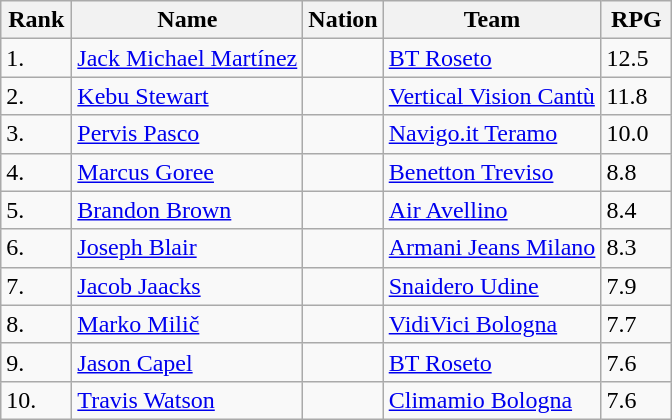<table class="wikitable">
<tr>
<th width=40>Rank</th>
<th>Name</th>
<th width=40>Nation</th>
<th>Team</th>
<th width=40>RPG</th>
</tr>
<tr>
<td>1.</td>
<td><a href='#'>Jack Michael Martínez</a></td>
<td></td>
<td><a href='#'>BT Roseto</a></td>
<td>12.5</td>
</tr>
<tr>
<td>2.</td>
<td><a href='#'>Kebu Stewart</a></td>
<td></td>
<td><a href='#'>Vertical Vision Cantù</a></td>
<td>11.8</td>
</tr>
<tr>
<td>3.</td>
<td><a href='#'>Pervis Pasco</a></td>
<td></td>
<td><a href='#'>Navigo.it Teramo</a></td>
<td>10.0</td>
</tr>
<tr>
<td>4.</td>
<td><a href='#'>Marcus Goree</a></td>
<td></td>
<td><a href='#'>Benetton Treviso</a></td>
<td>8.8</td>
</tr>
<tr>
<td>5.</td>
<td><a href='#'>Brandon Brown</a></td>
<td></td>
<td><a href='#'>Air Avellino</a></td>
<td>8.4</td>
</tr>
<tr>
<td>6.</td>
<td><a href='#'>Joseph Blair</a></td>
<td></td>
<td><a href='#'>Armani Jeans Milano</a></td>
<td>8.3</td>
</tr>
<tr>
<td>7.</td>
<td><a href='#'>Jacob Jaacks</a></td>
<td></td>
<td><a href='#'>Snaidero Udine</a></td>
<td>7.9</td>
</tr>
<tr>
<td>8.</td>
<td><a href='#'>Marko Milič</a></td>
<td></td>
<td><a href='#'>VidiVici Bologna</a></td>
<td>7.7</td>
</tr>
<tr>
<td>9.</td>
<td><a href='#'>Jason Capel</a></td>
<td></td>
<td><a href='#'>BT Roseto</a></td>
<td>7.6</td>
</tr>
<tr>
<td>10.</td>
<td><a href='#'>Travis Watson</a></td>
<td></td>
<td><a href='#'>Climamio Bologna</a></td>
<td>7.6</td>
</tr>
</table>
